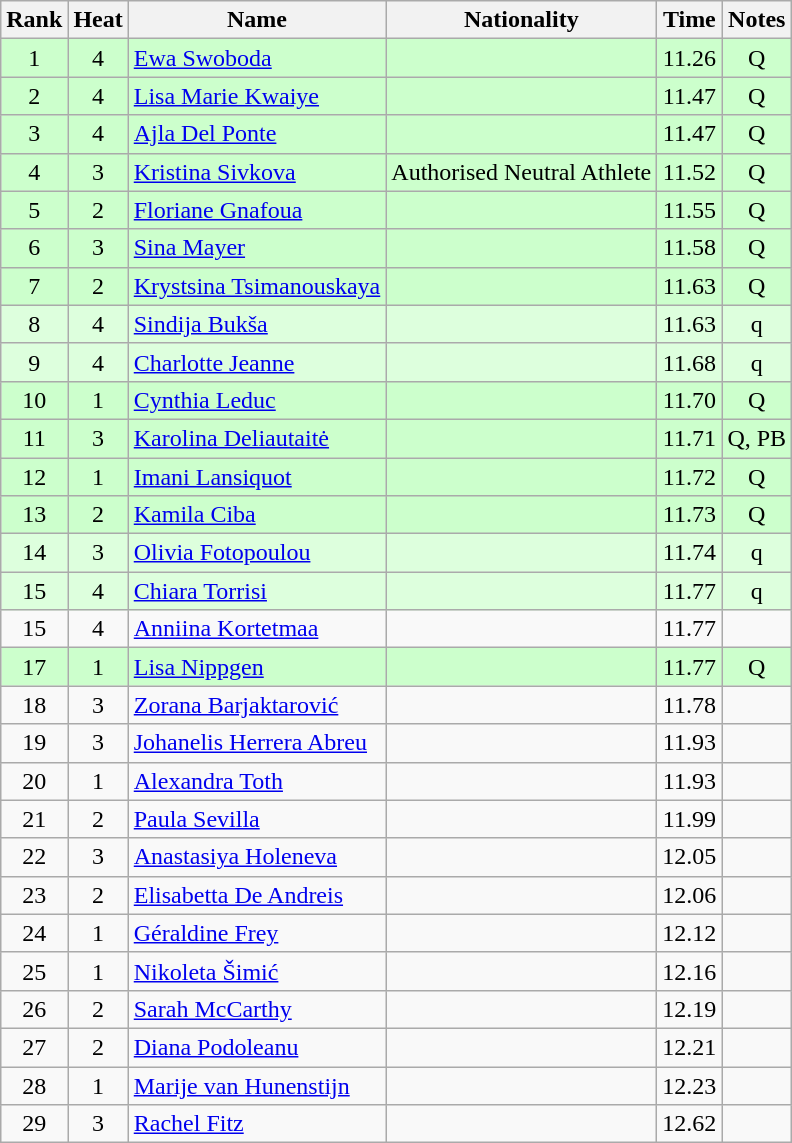<table class="wikitable sortable" style="text-align:center">
<tr>
<th>Rank</th>
<th>Heat</th>
<th>Name</th>
<th>Nationality</th>
<th>Time</th>
<th>Notes</th>
</tr>
<tr bgcolor=ccffcc>
<td>1</td>
<td>4</td>
<td align=left><a href='#'>Ewa Swoboda</a></td>
<td align=left></td>
<td>11.26</td>
<td>Q</td>
</tr>
<tr bgcolor=ccffcc>
<td>2</td>
<td>4</td>
<td align=left><a href='#'>Lisa Marie Kwaiye</a></td>
<td align=left></td>
<td>11.47</td>
<td>Q</td>
</tr>
<tr bgcolor=ccffcc>
<td>3</td>
<td>4</td>
<td align=left><a href='#'>Ajla Del Ponte</a></td>
<td align=left></td>
<td>11.47</td>
<td>Q</td>
</tr>
<tr bgcolor=ccffcc>
<td>4</td>
<td>3</td>
<td align=left><a href='#'>Kristina Sivkova</a></td>
<td align=left>Authorised Neutral Athlete</td>
<td>11.52</td>
<td>Q</td>
</tr>
<tr bgcolor=ccffcc>
<td>5</td>
<td>2</td>
<td align=left><a href='#'>Floriane Gnafoua</a></td>
<td align=left></td>
<td>11.55</td>
<td>Q</td>
</tr>
<tr bgcolor=ccffcc>
<td>6</td>
<td>3</td>
<td align=left><a href='#'>Sina Mayer</a></td>
<td align=left></td>
<td>11.58</td>
<td>Q</td>
</tr>
<tr bgcolor=ccffcc>
<td>7</td>
<td>2</td>
<td align=left><a href='#'>Krystsina Tsimanouskaya</a></td>
<td align=left></td>
<td>11.63</td>
<td>Q</td>
</tr>
<tr bgcolor=ddffdd>
<td>8</td>
<td>4</td>
<td align=left><a href='#'>Sindija Bukša</a></td>
<td align=left></td>
<td>11.63</td>
<td>q</td>
</tr>
<tr bgcolor=ddffdd>
<td>9</td>
<td>4</td>
<td align=left><a href='#'>Charlotte Jeanne</a></td>
<td align=left></td>
<td>11.68</td>
<td>q</td>
</tr>
<tr bgcolor=ccffcc>
<td>10</td>
<td>1</td>
<td align=left><a href='#'>Cynthia Leduc</a></td>
<td align=left></td>
<td>11.70</td>
<td>Q</td>
</tr>
<tr bgcolor=ccffcc>
<td>11</td>
<td>3</td>
<td align=left><a href='#'>Karolina Deliautaitė</a></td>
<td align=left></td>
<td>11.71</td>
<td>Q, PB</td>
</tr>
<tr bgcolor=ccffcc>
<td>12</td>
<td>1</td>
<td align=left><a href='#'>Imani Lansiquot</a></td>
<td align=left></td>
<td>11.72</td>
<td>Q</td>
</tr>
<tr bgcolor=ccffcc>
<td>13</td>
<td>2</td>
<td align=left><a href='#'>Kamila Ciba</a></td>
<td align=left></td>
<td>11.73</td>
<td>Q</td>
</tr>
<tr bgcolor=ddffdd>
<td>14</td>
<td>3</td>
<td align=left><a href='#'>Olivia Fotopoulou</a></td>
<td align=left></td>
<td>11.74</td>
<td>q</td>
</tr>
<tr bgcolor=ddffdd>
<td>15</td>
<td>4</td>
<td align=left><a href='#'>Chiara Torrisi</a></td>
<td align=left></td>
<td>11.77</td>
<td>q</td>
</tr>
<tr>
<td>15</td>
<td>4</td>
<td align=left><a href='#'>Anniina Kortetmaa</a></td>
<td align=left></td>
<td>11.77</td>
<td></td>
</tr>
<tr bgcolor=ccffcc>
<td>17</td>
<td>1</td>
<td align=left><a href='#'>Lisa Nippgen</a></td>
<td align=left></td>
<td>11.77</td>
<td>Q</td>
</tr>
<tr>
<td>18</td>
<td>3</td>
<td align=left><a href='#'>Zorana Barjaktarović</a></td>
<td align=left></td>
<td>11.78</td>
<td></td>
</tr>
<tr>
<td>19</td>
<td>3</td>
<td align=left><a href='#'>Johanelis Herrera Abreu</a></td>
<td align=left></td>
<td>11.93</td>
<td></td>
</tr>
<tr>
<td>20</td>
<td>1</td>
<td align=left><a href='#'>Alexandra Toth</a></td>
<td align=left></td>
<td>11.93</td>
<td></td>
</tr>
<tr>
<td>21</td>
<td>2</td>
<td align=left><a href='#'>Paula Sevilla</a></td>
<td align=left></td>
<td>11.99</td>
<td></td>
</tr>
<tr>
<td>22</td>
<td>3</td>
<td align=left><a href='#'>Anastasiya Holeneva</a></td>
<td align=left></td>
<td>12.05</td>
<td></td>
</tr>
<tr>
<td>23</td>
<td>2</td>
<td align=left><a href='#'>Elisabetta De Andreis</a></td>
<td align=left></td>
<td>12.06</td>
<td></td>
</tr>
<tr>
<td>24</td>
<td>1</td>
<td align=left><a href='#'>Géraldine Frey</a></td>
<td align=left></td>
<td>12.12</td>
<td></td>
</tr>
<tr>
<td>25</td>
<td>1</td>
<td align=left><a href='#'>Nikoleta Šimić</a></td>
<td align=left></td>
<td>12.16</td>
<td></td>
</tr>
<tr>
<td>26</td>
<td>2</td>
<td align=left><a href='#'>Sarah McCarthy</a></td>
<td align=left></td>
<td>12.19</td>
<td></td>
</tr>
<tr>
<td>27</td>
<td>2</td>
<td align=left><a href='#'>Diana Podoleanu</a></td>
<td align=left></td>
<td>12.21</td>
<td></td>
</tr>
<tr>
<td>28</td>
<td>1</td>
<td align=left><a href='#'>Marije van Hunenstijn</a></td>
<td align=left></td>
<td>12.23</td>
<td></td>
</tr>
<tr>
<td>29</td>
<td>3</td>
<td align=left><a href='#'>Rachel Fitz</a></td>
<td align=left></td>
<td>12.62</td>
<td></td>
</tr>
</table>
